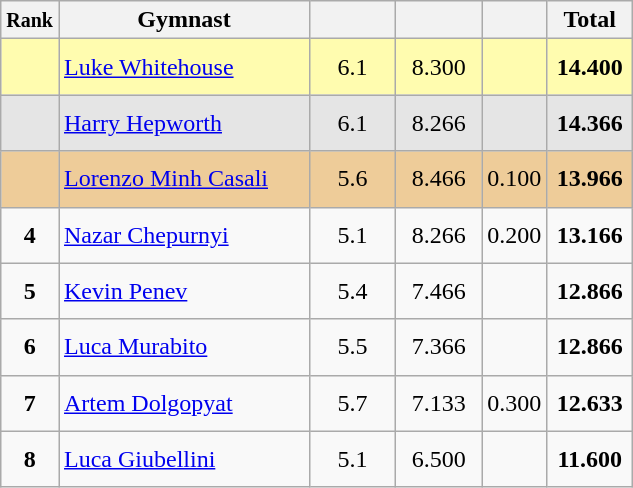<table style="text-align:center;" class="wikitable sortable">
<tr>
<th scope="col" style="width:15px;"><small>Rank</small></th>
<th scope="col" style="width:160px;">Gymnast</th>
<th scope="col" style="width:50px;"><small></small></th>
<th scope="col" style="width:50px;"><small></small></th>
<th scope="col" style="width:20px;"><small></small></th>
<th scope="col" style="width:50px;">Total</th>
</tr>
<tr style="background:#fffcaf;">
<td scope="row" style="text-align:center"><strong></strong></td>
<td style="height:30px; text-align:left;"> <a href='#'>Luke Whitehouse</a></td>
<td>6.1</td>
<td>8.300</td>
<td></td>
<td><strong>14.400</strong></td>
</tr>
<tr style="background:#e5e5e5;">
<td scope="row" style="text-align:center"><strong></strong></td>
<td style="height:30px; text-align:left;"> <a href='#'>Harry Hepworth</a></td>
<td>6.1</td>
<td>8.266</td>
<td></td>
<td><strong>14.366</strong></td>
</tr>
<tr style="background:#ec9;">
<td scope="row" style="text-align:center"><strong></strong></td>
<td style="height:30px; text-align:left;"> <a href='#'>Lorenzo Minh Casali</a></td>
<td>5.6</td>
<td>8.466</td>
<td>0.100</td>
<td><strong>13.966</strong></td>
</tr>
<tr>
<td scope="row" style="text-align:center"><strong>4</strong></td>
<td style="height:30px; text-align:left;"> <a href='#'>Nazar Chepurnyi</a></td>
<td>5.1</td>
<td>8.266</td>
<td>0.200</td>
<td><strong>13.166</strong></td>
</tr>
<tr>
<td scope="row" style="text-align:center"><strong>5</strong></td>
<td style="height:30px; text-align:left;"> <a href='#'>Kevin Penev</a></td>
<td>5.4</td>
<td>7.466</td>
<td></td>
<td><strong>12.866</strong></td>
</tr>
<tr>
<td scope="row" style="text-align:center"><strong>6</strong></td>
<td style="height:30px; text-align:left;"> <a href='#'>Luca Murabito</a></td>
<td>5.5</td>
<td>7.366</td>
<td></td>
<td><strong>12.866</strong></td>
</tr>
<tr>
<td scope="row" style="text-align:center"><strong>7</strong></td>
<td style="height:30px; text-align:left;"> <a href='#'>Artem Dolgopyat</a></td>
<td>5.7</td>
<td>7.133</td>
<td>0.300</td>
<td><strong>12.633</strong></td>
</tr>
<tr>
<td scope="row" style="text-align:center"><strong>8</strong></td>
<td style="height:30px; text-align:left;"> <a href='#'>Luca Giubellini</a></td>
<td>5.1</td>
<td>6.500</td>
<td></td>
<td><strong>11.600</strong></td>
</tr>
</table>
